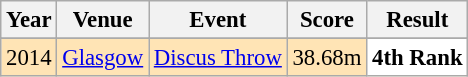<table class="sortable wikitable" style="font-size: 95%;">
<tr>
<th>Year</th>
<th>Venue</th>
<th>Event</th>
<th>Score</th>
<th>Result</th>
</tr>
<tr>
</tr>
<tr style="background:#FFE4B5">
<td align="center">2014</td>
<td align="left"><a href='#'>Glasgow</a></td>
<td align="left"><a href='#'>Discus Throw</a></td>
<td align="left">38.68m</td>
<td style="text-align:left; background:white"><strong>4th Rank</strong></td>
</tr>
</table>
